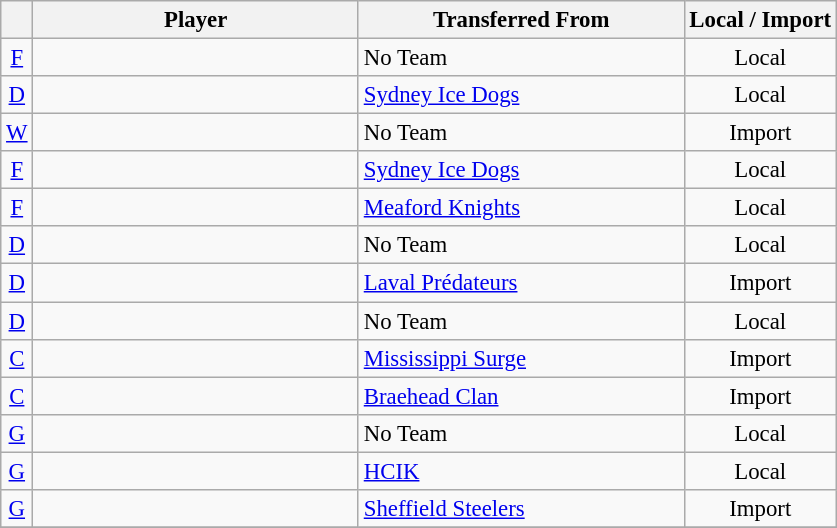<table class="wikitable plainrowheaders sortable" style="font-size:95%; text-align: center">
<tr>
<th></th>
<th scope="col" style="width:210px;">Player</th>
<th scope="col" style="width:210px;">Transferred From</th>
<th>Local / Import</th>
</tr>
<tr>
<td><a href='#'>F</a></td>
<td align="left">  </td>
<td align="left">No Team</td>
<td>Local</td>
</tr>
<tr>
<td><a href='#'>D</a></td>
<td align="left">  </td>
<td align="left">  <a href='#'>Sydney Ice Dogs</a></td>
<td>Local</td>
</tr>
<tr>
<td><a href='#'>W</a></td>
<td align="left">  </td>
<td align="left">No Team</td>
<td>Import</td>
</tr>
<tr>
<td><a href='#'>F</a></td>
<td align="left">  </td>
<td align="left">  <a href='#'>Sydney Ice Dogs</a></td>
<td>Local</td>
</tr>
<tr>
<td><a href='#'>F</a></td>
<td align="left">  </td>
<td align="left">  <a href='#'>Meaford Knights</a></td>
<td>Local</td>
</tr>
<tr>
<td><a href='#'>D</a></td>
<td align="left">  </td>
<td align="left">No Team</td>
<td>Local</td>
</tr>
<tr>
<td><a href='#'>D</a></td>
<td align="left">  </td>
<td align="left">  <a href='#'>Laval Prédateurs</a></td>
<td>Import</td>
</tr>
<tr>
<td><a href='#'>D</a></td>
<td align="left">  </td>
<td align="left">No Team</td>
<td>Local</td>
</tr>
<tr>
<td><a href='#'>C</a></td>
<td align="left">  </td>
<td align="left">  <a href='#'>Mississippi Surge</a></td>
<td>Import</td>
</tr>
<tr>
<td><a href='#'>C</a></td>
<td align="left">  </td>
<td align="left"><a href='#'>Braehead Clan</a></td>
<td>Import</td>
</tr>
<tr>
<td><a href='#'>G</a></td>
<td align="left">  </td>
<td align="left">No Team</td>
<td>Local</td>
</tr>
<tr>
<td><a href='#'>G</a></td>
<td align="left">  </td>
<td align="left">  <a href='#'>HCIK</a></td>
<td>Local</td>
</tr>
<tr>
<td><a href='#'>G</a></td>
<td align="left">  </td>
<td align="left"><a href='#'>Sheffield Steelers</a></td>
<td>Import</td>
</tr>
<tr>
</tr>
</table>
